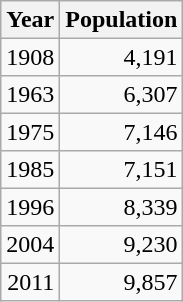<table class="wikitable" style="line-height:1.1em;">
<tr>
<th>Year</th>
<th>Population</th>
</tr>
<tr align="right">
<td>1908</td>
<td>4,191</td>
</tr>
<tr align="right">
<td>1963</td>
<td>6,307</td>
</tr>
<tr align="right">
<td>1975</td>
<td>7,146</td>
</tr>
<tr align="right">
<td>1985</td>
<td>7,151</td>
</tr>
<tr align="right">
<td>1996</td>
<td>8,339</td>
</tr>
<tr align="right">
<td>2004</td>
<td>9,230</td>
</tr>
<tr align="right">
<td>2011</td>
<td>9,857</td>
</tr>
</table>
